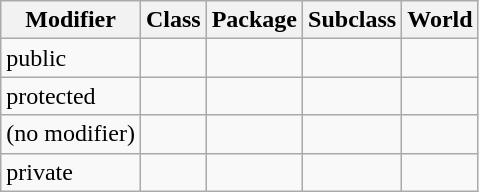<table class="wikitable">
<tr>
<th>Modifier</th>
<th>Class</th>
<th>Package</th>
<th>Subclass</th>
<th>World</th>
</tr>
<tr>
<td>public</td>
<td></td>
<td></td>
<td></td>
<td></td>
</tr>
<tr>
<td>protected</td>
<td></td>
<td></td>
<td></td>
<td></td>
</tr>
<tr>
<td>(no modifier)</td>
<td></td>
<td></td>
<td></td>
<td></td>
</tr>
<tr>
<td>private</td>
<td></td>
<td></td>
<td></td>
<td></td>
</tr>
</table>
